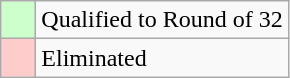<table class="wikitable">
<tr>
<td style="background: #ccffcc;">    </td>
<td>Qualified to Round of 32</td>
</tr>
<tr>
<td style="background: #ffcccc;">    </td>
<td>Eliminated</td>
</tr>
</table>
